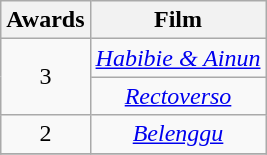<table class="wikitable">
<tr>
<th>Awards</th>
<th>Film</th>
</tr>
<tr>
<td style="text-align:center" rowspan= "2">3</td>
<td style="text-align:center"><em><a href='#'>Habibie & Ainun</a></em></td>
</tr>
<tr>
<td style="text-align:center"><em><a href='#'>Rectoverso</a></em></td>
</tr>
<tr>
<td style="text-align:center">2</td>
<td style="text-align:center"><em><a href='#'>Belenggu</a></em></td>
</tr>
<tr>
</tr>
</table>
